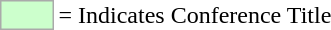<table>
<tr>
<td style="background-color:#CCFFCC; border:1px solid #aaaaaa; width:2em;"></td>
<td>= Indicates Conference Title</td>
</tr>
</table>
